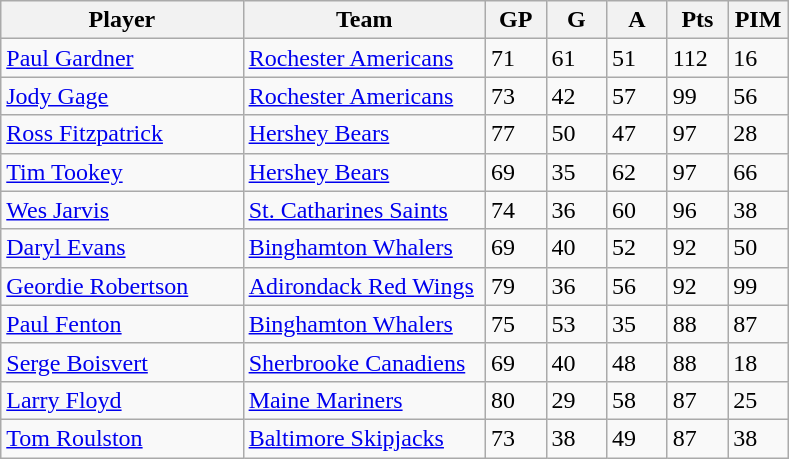<table class="wikitable">
<tr>
<th bgcolor="#DDDDFF" width="30%">Player</th>
<th bgcolor="#DDDDFF" width="30%">Team</th>
<th bgcolor="#DDDDFF" width="7.5%">GP</th>
<th bgcolor="#DDDDFF" width="7.5%">G</th>
<th bgcolor="#DDDDFF" width="7.5%">A</th>
<th bgcolor="#DDDDFF" width="7.5%">Pts</th>
<th bgcolor="#DDDDFF" width="7.5%">PIM</th>
</tr>
<tr>
<td><a href='#'>Paul Gardner</a></td>
<td><a href='#'>Rochester Americans</a></td>
<td>71</td>
<td>61</td>
<td>51</td>
<td>112</td>
<td>16</td>
</tr>
<tr>
<td><a href='#'>Jody Gage</a></td>
<td><a href='#'>Rochester Americans</a></td>
<td>73</td>
<td>42</td>
<td>57</td>
<td>99</td>
<td>56</td>
</tr>
<tr>
<td><a href='#'>Ross Fitzpatrick</a></td>
<td><a href='#'>Hershey Bears</a></td>
<td>77</td>
<td>50</td>
<td>47</td>
<td>97</td>
<td>28</td>
</tr>
<tr>
<td><a href='#'>Tim Tookey</a></td>
<td><a href='#'>Hershey Bears</a></td>
<td>69</td>
<td>35</td>
<td>62</td>
<td>97</td>
<td>66</td>
</tr>
<tr>
<td><a href='#'>Wes Jarvis</a></td>
<td><a href='#'>St. Catharines Saints</a></td>
<td>74</td>
<td>36</td>
<td>60</td>
<td>96</td>
<td>38</td>
</tr>
<tr>
<td><a href='#'>Daryl Evans</a></td>
<td><a href='#'>Binghamton Whalers</a></td>
<td>69</td>
<td>40</td>
<td>52</td>
<td>92</td>
<td>50</td>
</tr>
<tr>
<td><a href='#'>Geordie Robertson</a></td>
<td><a href='#'>Adirondack Red Wings</a></td>
<td>79</td>
<td>36</td>
<td>56</td>
<td>92</td>
<td>99</td>
</tr>
<tr>
<td><a href='#'>Paul Fenton</a></td>
<td><a href='#'>Binghamton Whalers</a></td>
<td>75</td>
<td>53</td>
<td>35</td>
<td>88</td>
<td>87</td>
</tr>
<tr>
<td><a href='#'>Serge Boisvert</a></td>
<td><a href='#'>Sherbrooke Canadiens</a></td>
<td>69</td>
<td>40</td>
<td>48</td>
<td>88</td>
<td>18</td>
</tr>
<tr>
<td><a href='#'>Larry Floyd</a></td>
<td><a href='#'>Maine Mariners</a></td>
<td>80</td>
<td>29</td>
<td>58</td>
<td>87</td>
<td>25</td>
</tr>
<tr>
<td><a href='#'>Tom Roulston</a></td>
<td><a href='#'>Baltimore Skipjacks</a></td>
<td>73</td>
<td>38</td>
<td>49</td>
<td>87</td>
<td>38</td>
</tr>
</table>
